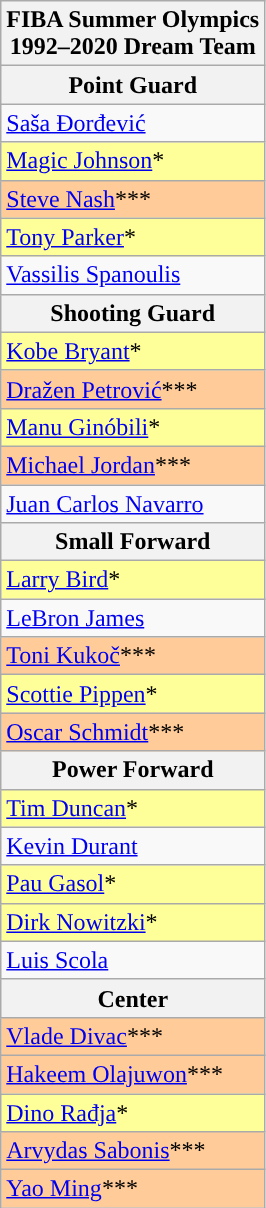<table class="wikitable" style="text-align:lft;">
<tr>
<th colspan="2">FIBA Summer Olympics <br>1992–2020 Dream Team</th>
</tr>
<tr>
<th colspan="2">Point Guard</th>
</tr>
<tr>
<td> <a href='#'>Saša Đorđević</a></td>
</tr>
<tr>
<td scope="row" style="background-color:#FFFF99; align=left"> <a href='#'>Magic Johnson</a>*</td>
</tr>
<tr>
<td scope="row" style="background-color:#FFCC99; align=left"> <a href='#'>Steve Nash</a>***</td>
</tr>
<tr>
<td scope="row" style="background-color:#FFFF99; align=left"> <a href='#'>Tony Parker</a>*</td>
</tr>
<tr>
<td> <a href='#'>Vassilis Spanoulis</a></td>
</tr>
<tr>
<th colspan="2">Shooting Guard</th>
</tr>
<tr>
<td scope="row" style="background-color:#FFFF99; align=left"> <a href='#'>Kobe Bryant</a>*</td>
</tr>
<tr>
<td scope="row" style="background-color:#FFCC99; align=left"> <a href='#'>Dražen Petrović</a>***</td>
</tr>
<tr>
<td scope="row" style="background-color:#FFFF99; align=left"> <a href='#'>Manu Ginóbili</a>*</td>
</tr>
<tr>
<td scope="row" style="background-color:#FFCC99; align=left"> <a href='#'>Michael Jordan</a>***</td>
</tr>
<tr>
<td> <a href='#'>Juan Carlos Navarro</a></td>
</tr>
<tr>
<th colspan="2">Small Forward</th>
</tr>
<tr>
<td scope="row" style="background-color:#FFFF99; align=left"> <a href='#'>Larry Bird</a>*</td>
</tr>
<tr>
<td> <a href='#'>LeBron James</a></td>
</tr>
<tr>
<td scope="row" style="background-color:#FFCC99; align=left"> <a href='#'>Toni Kukoč</a>***</td>
</tr>
<tr>
<td scope="row" style="background-color:#FFFF99; align=left"> <a href='#'>Scottie Pippen</a>*</td>
</tr>
<tr>
<td scope="row" style="background-color:#FFCC99; align=left"> <a href='#'>Oscar Schmidt</a>***</td>
</tr>
<tr>
<th colspan="2">Power Forward</th>
</tr>
<tr>
<td scope="row" style="background-color:#FFFF99; align=left"> <a href='#'>Tim Duncan</a>*</td>
</tr>
<tr>
<td> <a href='#'>Kevin Durant</a></td>
</tr>
<tr>
<td scope="row" style="background-color:#FFFF99; align=left"> <a href='#'>Pau Gasol</a>*</td>
</tr>
<tr>
<td scope="row" style="background-color:#FFFF99; align=left"> <a href='#'>Dirk Nowitzki</a>*</td>
</tr>
<tr>
<td> <a href='#'>Luis Scola</a></td>
</tr>
<tr>
<th colspan="2">Center</th>
</tr>
<tr>
<td scope="row" style="background-color:#FFCC99; align=left"> <a href='#'>Vlade Divac</a>***</td>
</tr>
<tr>
<td scope="row" style="background-color:#FFCC99; align=left"> <a href='#'>Hakeem Olajuwon</a>***</td>
</tr>
<tr>
<td scope="row" style="background-color:#FFFF99; align=left"> <a href='#'>Dino Rađja</a>*</td>
</tr>
<tr>
<td scope="row" style="background-color:#FFCC99; align=left"> <a href='#'>Arvydas Sabonis</a>***</td>
</tr>
<tr>
<td scope="row" style="background-color:#FFCC99; align=left"> <a href='#'>Yao Ming</a>***</td>
</tr>
</table>
